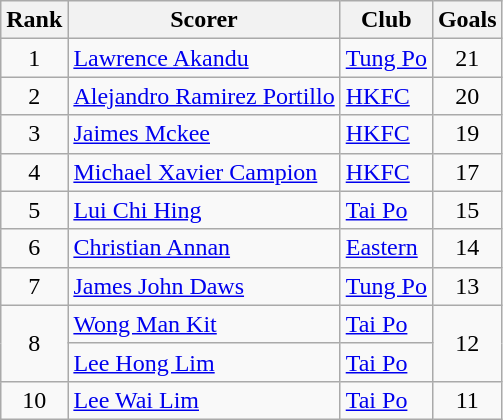<table class="wikitable">
<tr>
<th>Rank</th>
<th>Scorer</th>
<th>Club</th>
<th>Goals</th>
</tr>
<tr>
<td align=center>1</td>
<td><a href='#'>Lawrence Akandu</a></td>
<td><a href='#'>Tung Po</a></td>
<td align=center>21</td>
</tr>
<tr>
<td align=center>2</td>
<td><a href='#'>Alejandro Ramirez Portillo</a></td>
<td><a href='#'>HKFC</a></td>
<td align=center>20</td>
</tr>
<tr>
<td align=center>3</td>
<td><a href='#'>Jaimes Mckee</a></td>
<td><a href='#'>HKFC</a></td>
<td align=center>19</td>
</tr>
<tr>
<td align=center>4</td>
<td><a href='#'>Michael Xavier Campion</a></td>
<td><a href='#'>HKFC</a></td>
<td align=center>17</td>
</tr>
<tr>
<td align=center>5</td>
<td><a href='#'>Lui Chi Hing</a></td>
<td><a href='#'>Tai Po</a></td>
<td align=center>15</td>
</tr>
<tr>
<td align=center>6</td>
<td><a href='#'>Christian Annan</a></td>
<td><a href='#'>Eastern</a></td>
<td align=center>14</td>
</tr>
<tr>
<td align=center>7</td>
<td><a href='#'>James John Daws</a></td>
<td><a href='#'>Tung Po</a></td>
<td align=center>13</td>
</tr>
<tr>
<td rowspan=2 align=center>8</td>
<td><a href='#'>Wong Man Kit</a></td>
<td><a href='#'>Tai Po</a></td>
<td rowspan=2 align=center>12</td>
</tr>
<tr>
<td><a href='#'>Lee Hong Lim</a></td>
<td><a href='#'>Tai Po</a></td>
</tr>
<tr>
<td align=center>10</td>
<td><a href='#'>Lee Wai Lim</a></td>
<td><a href='#'>Tai Po</a></td>
<td align=center>11</td>
</tr>
</table>
